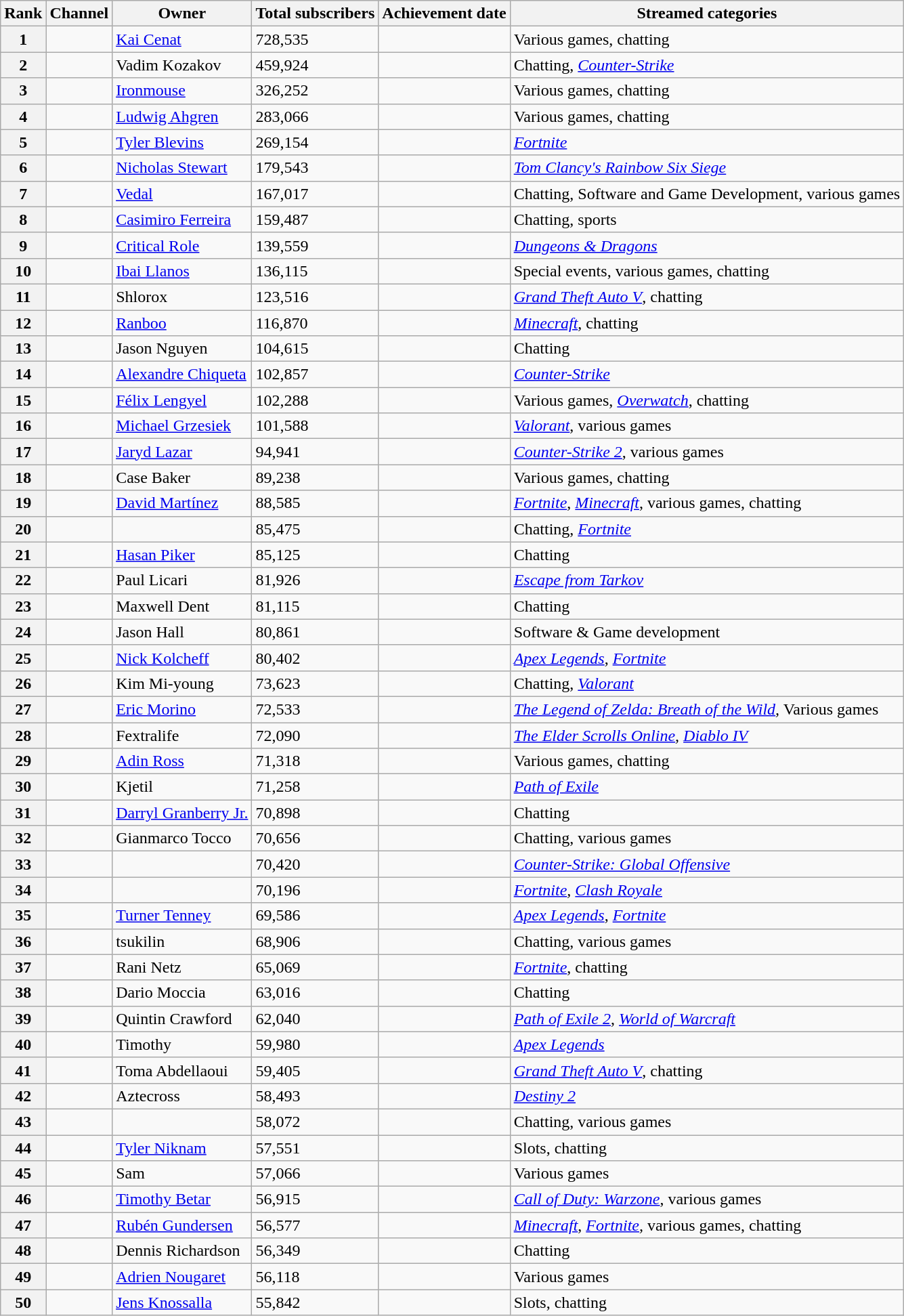<table class="wikitable sortable col4center sort-under-center sticky-header">
<tr>
<th scope="col">Rank</th>
<th scope="col">Channel</th>
<th scope="col">Owner</th>
<th scope="col">Total subscribers</th>
<th scope="col">Achievement date</th>
<th scope="col">Streamed categories</th>
</tr>
<tr>
<th scope="row">1</th>
<td></td>
<td><a href='#'>Kai Cenat</a></td>
<td>728,535</td>
<td></td>
<td>Various games, chatting</td>
</tr>
<tr>
<th scope="row">2</th>
<td></td>
<td>Vadim Kozakov</td>
<td>459,924</td>
<td></td>
<td>Chatting, <em><a href='#'>Counter-Strike</a></em></td>
</tr>
<tr>
<th scope="row">3</th>
<td></td>
<td><a href='#'>Ironmouse</a></td>
<td>326,252</td>
<td></td>
<td>Various games, chatting</td>
</tr>
<tr>
<th scope="row">4</th>
<td></td>
<td><a href='#'>Ludwig Ahgren</a></td>
<td>283,066</td>
<td></td>
<td>Various games, chatting</td>
</tr>
<tr>
<th scope="row">5</th>
<td></td>
<td><a href='#'>Tyler Blevins</a></td>
<td>269,154</td>
<td></td>
<td><em><a href='#'>Fortnite</a></em></td>
</tr>
<tr>
<th scope="row">6</th>
<td></td>
<td><a href='#'>Nicholas Stewart</a></td>
<td>179,543</td>
<td></td>
<td><em><a href='#'>Tom Clancy's Rainbow Six Siege</a></em></td>
</tr>
<tr>
<th>7</th>
<td></td>
<td><a href='#'>Vedal</a></td>
<td>167,017</td>
<td></td>
<td>Chatting, Software and Game Development, various games</td>
</tr>
<tr>
<th scope="row">8</th>
<td></td>
<td><a href='#'>Casimiro Ferreira</a></td>
<td>159,487</td>
<td></td>
<td>Chatting, sports</td>
</tr>
<tr>
<th scope="row">9</th>
<td></td>
<td><a href='#'>Critical Role</a></td>
<td>139,559</td>
<td></td>
<td><em><a href='#'>Dungeons & Dragons</a></em></td>
</tr>
<tr>
<th scope="row">10</th>
<td></td>
<td><a href='#'>Ibai Llanos</a></td>
<td>136,115</td>
<td></td>
<td>Special events, various games, chatting</td>
</tr>
<tr>
<th scope="row">11</th>
<td></td>
<td>Shlorox</td>
<td>123,516</td>
<td></td>
<td><em><a href='#'>Grand Theft Auto V</a></em>, chatting</td>
</tr>
<tr>
<th scope="row">12</th>
<td></td>
<td><a href='#'>Ranboo</a></td>
<td>116,870</td>
<td></td>
<td><em><a href='#'>Minecraft</a></em>, chatting</td>
</tr>
<tr>
<th>13</th>
<td></td>
<td>Jason Nguyen</td>
<td>104,615</td>
<td></td>
<td>Chatting</td>
</tr>
<tr>
<th scope="row">14</th>
<td></td>
<td><a href='#'>Alexandre Chiqueta</a></td>
<td>102,857</td>
<td></td>
<td><em><a href='#'>Counter-Strike</a></em></td>
</tr>
<tr>
<th scope="row">15</th>
<td></td>
<td><a href='#'>Félix Lengyel</a></td>
<td>102,288</td>
<td></td>
<td>Various games, <em><a href='#'>Overwatch</a></em>, chatting</td>
</tr>
<tr>
<th scope="row">16</th>
<td></td>
<td><a href='#'>Michael Grzesiek</a></td>
<td>101,588</td>
<td></td>
<td><em><a href='#'>Valorant</a></em>, various games</td>
</tr>
<tr>
<th scope="row">17</th>
<td></td>
<td><a href='#'>Jaryd Lazar</a></td>
<td>94,941</td>
<td></td>
<td><em><a href='#'>Counter-Strike 2</a></em>, various games</td>
</tr>
<tr>
<th scope="row">18</th>
<td></td>
<td>Case Baker</td>
<td>89,238</td>
<td></td>
<td>Various games, chatting</td>
</tr>
<tr>
<th scope="row">19</th>
<td></td>
<td><a href='#'>David Martínez</a></td>
<td>88,585</td>
<td></td>
<td><em><a href='#'>Fortnite</a></em>, <em><a href='#'>Minecraft</a></em>, various games, chatting</td>
</tr>
<tr>
<th scope="row">20</th>
<td></td>
<td></td>
<td>85,475</td>
<td></td>
<td>Chatting, <em><a href='#'>Fortnite</a></em></td>
</tr>
<tr>
<th scope="row">21</th>
<td></td>
<td><a href='#'>Hasan Piker</a></td>
<td>85,125</td>
<td></td>
<td>Chatting</td>
</tr>
<tr>
<th>22</th>
<td></td>
<td>Paul Licari</td>
<td>81,926</td>
<td></td>
<td><em><a href='#'>Escape from Tarkov</a></em></td>
</tr>
<tr>
<th scope="row">23</th>
<td></td>
<td>Maxwell Dent</td>
<td>81,115</td>
<td></td>
<td>Chatting</td>
</tr>
<tr>
<th>24</th>
<td></td>
<td>Jason Hall</td>
<td>80,861</td>
<td></td>
<td>Software & Game development</td>
</tr>
<tr>
<th scope="row">25</th>
<td></td>
<td><a href='#'>Nick Kolcheff</a></td>
<td>80,402</td>
<td></td>
<td><em><a href='#'>Apex Legends</a></em>, <em><a href='#'>Fortnite</a></em></td>
</tr>
<tr>
<th scope="row">26</th>
<td></td>
<td>Kim Mi-young</td>
<td>73,623</td>
<td></td>
<td>Chatting, <em><a href='#'>Valorant</a></em></td>
</tr>
<tr>
<th scope="row">27</th>
<td></td>
<td><a href='#'>Eric Morino</a></td>
<td>72,533</td>
<td></td>
<td><em><a href='#'>The Legend of Zelda: Breath of the Wild</a>,</em> Various games</td>
</tr>
<tr>
<th scope="row">28</th>
<td></td>
<td>Fextralife</td>
<td>72,090</td>
<td></td>
<td><em><a href='#'>The Elder Scrolls Online</a>, <a href='#'>Diablo IV</a></em></td>
</tr>
<tr>
<th scope="row">29</th>
<td></td>
<td><a href='#'>Adin Ross</a></td>
<td>71,318</td>
<td></td>
<td>Various games, chatting</td>
</tr>
<tr>
<th scope="row">30</th>
<td></td>
<td>Kjetil</td>
<td>71,258</td>
<td></td>
<td><em><a href='#'>Path of Exile</a></em></td>
</tr>
<tr>
<th>31</th>
<td></td>
<td><a href='#'>Darryl Granberry Jr.</a></td>
<td>70,898</td>
<td></td>
<td>Chatting</td>
</tr>
<tr>
<th scope="row">32</th>
<td></td>
<td>Gianmarco Tocco</td>
<td>70,656</td>
<td></td>
<td>Chatting, various games</td>
</tr>
<tr>
<th scope="row">33</th>
<td></td>
<td></td>
<td>70,420</td>
<td></td>
<td><em><a href='#'>Counter-Strike: Global Offensive</a></em></td>
</tr>
<tr>
<th scope="row">34</th>
<td></td>
<td></td>
<td>70,196</td>
<td></td>
<td><em><a href='#'>Fortnite</a>, <a href='#'>Clash Royale</a></em></td>
</tr>
<tr>
<th scope="row">35</th>
<td></td>
<td><a href='#'>Turner Tenney</a></td>
<td>69,586</td>
<td></td>
<td><em><a href='#'>Apex Legends</a></em>, <em><a href='#'>Fortnite</a></em></td>
</tr>
<tr>
<th scope="row">36</th>
<td></td>
<td>tsukilin</td>
<td>68,906</td>
<td></td>
<td>Chatting, various games</td>
</tr>
<tr>
<th scope="row">37</th>
<td></td>
<td>Rani Netz</td>
<td>65,069</td>
<td></td>
<td><em><a href='#'>Fortnite</a></em>, chatting</td>
</tr>
<tr>
<th scope="row">38</th>
<td></td>
<td>Dario Moccia</td>
<td>63,016</td>
<td></td>
<td>Chatting</td>
</tr>
<tr>
<th>39</th>
<td></td>
<td>Quintin Crawford</td>
<td>62,040</td>
<td></td>
<td><em><a href='#'>Path of Exile 2</a></em>, <em><a href='#'>World of Warcraft</a></em></td>
</tr>
<tr>
<th scope="row">40</th>
<td></td>
<td>Timothy</td>
<td>59,980</td>
<td></td>
<td><em><a href='#'>Apex Legends</a></em></td>
</tr>
<tr>
<th scope="row">41</th>
<td></td>
<td>Toma Abdellaoui</td>
<td>59,405</td>
<td></td>
<td><em><a href='#'>Grand Theft Auto V</a></em>, chatting</td>
</tr>
<tr>
<th scope="row">42</th>
<td></td>
<td>Aztecross</td>
<td>58,493</td>
<td></td>
<td><em><a href='#'>Destiny 2</a></em></td>
</tr>
<tr>
<th scope="row">43</th>
<td></td>
<td></td>
<td>58,072</td>
<td></td>
<td>Chatting, various games</td>
</tr>
<tr>
<th>44</th>
<td></td>
<td><a href='#'>Tyler Niknam</a></td>
<td>57,551</td>
<td></td>
<td>Slots, chatting</td>
</tr>
<tr>
<th scope="row">45</th>
<td></td>
<td>Sam</td>
<td>57,066</td>
<td></td>
<td>Various games</td>
</tr>
<tr>
<th scope="row">46</th>
<td></td>
<td><a href='#'>Timothy Betar</a></td>
<td>56,915</td>
<td></td>
<td><em><a href='#'>Call of Duty: Warzone</a></em>, various games</td>
</tr>
<tr>
<th scope="row">47</th>
<td></td>
<td><a href='#'>Rubén Gundersen</a></td>
<td>56,577</td>
<td></td>
<td><em><a href='#'>Minecraft</a></em>, <em><a href='#'>Fortnite</a>,</em> various games, chatting</td>
</tr>
<tr>
<th scope="row">48</th>
<td></td>
<td>Dennis Richardson</td>
<td>56,349</td>
<td></td>
<td>Chatting</td>
</tr>
<tr>
<th scope="row">49</th>
<td></td>
<td><a href='#'>Adrien Nougaret</a></td>
<td>56,118</td>
<td></td>
<td>Various games</td>
</tr>
<tr>
<th scope="row">50</th>
<td></td>
<td><a href='#'>Jens Knossalla</a></td>
<td>55,842</td>
<td></td>
<td>Slots, chatting</td>
</tr>
</table>
